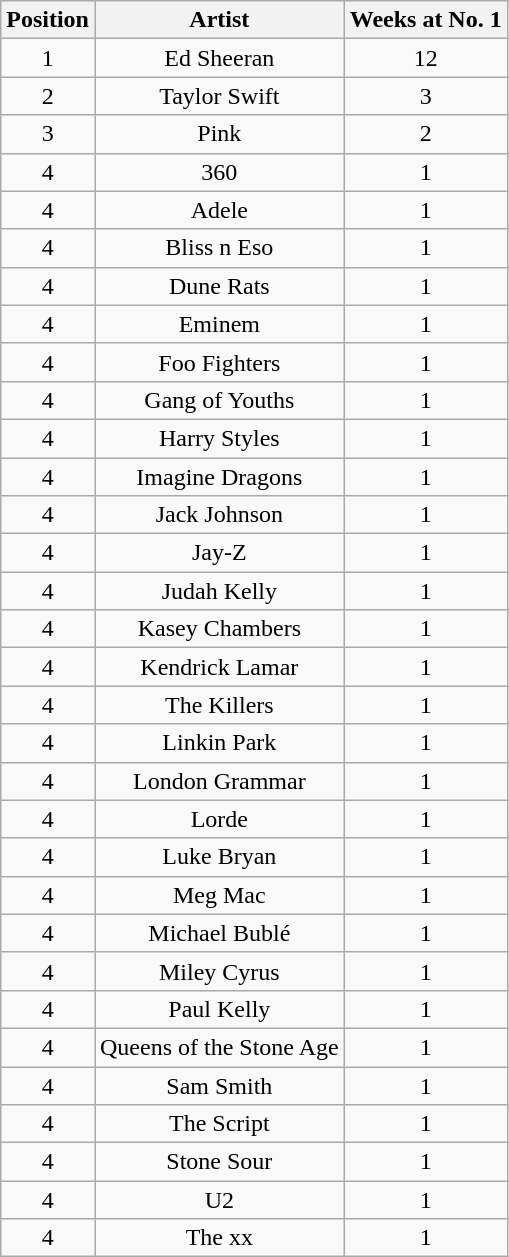<table class="wikitable">
<tr>
<th style="text-align: center;">Position</th>
<th style="text-align: center;">Artist</th>
<th style="text-align: center;">Weeks at No. 1</th>
</tr>
<tr>
<td style="text-align: center;">1</td>
<td style="text-align: center;">Ed Sheeran</td>
<td style="text-align: center;">12</td>
</tr>
<tr>
<td style="text-align: center;">2</td>
<td style="text-align: center;">Taylor Swift</td>
<td style="text-align: center;">3</td>
</tr>
<tr>
<td style="text-align: center;">3</td>
<td style="text-align: center;">Pink</td>
<td style="text-align: center;">2</td>
</tr>
<tr>
<td style="text-align: center;">4</td>
<td style="text-align: center;">360</td>
<td style="text-align: center;">1</td>
</tr>
<tr>
<td style="text-align: center;">4</td>
<td style="text-align: center;">Adele</td>
<td style="text-align: center;">1</td>
</tr>
<tr>
<td style="text-align: center;">4</td>
<td style="text-align: center;">Bliss n Eso</td>
<td style="text-align: center;">1</td>
</tr>
<tr>
<td style="text-align: center;">4</td>
<td style="text-align: center;">Dune Rats</td>
<td style="text-align: center;">1</td>
</tr>
<tr>
<td style="text-align: center;">4</td>
<td style="text-align: center;">Eminem</td>
<td style="text-align: center;">1</td>
</tr>
<tr>
<td style="text-align: center;">4</td>
<td style="text-align: center;">Foo Fighters</td>
<td style="text-align: center;">1</td>
</tr>
<tr>
<td style="text-align: center;">4</td>
<td style="text-align: center;">Gang of Youths</td>
<td style="text-align: center;">1</td>
</tr>
<tr>
<td style="text-align: center;">4</td>
<td style="text-align: center;">Harry Styles</td>
<td style="text-align: center;">1</td>
</tr>
<tr>
<td style="text-align: center;">4</td>
<td style="text-align: center;">Imagine Dragons</td>
<td style="text-align: center;">1</td>
</tr>
<tr>
<td style="text-align: center;">4</td>
<td style="text-align: center;">Jack Johnson</td>
<td style="text-align: center;">1</td>
</tr>
<tr>
<td style="text-align: center;">4</td>
<td style="text-align: center;">Jay-Z</td>
<td style="text-align: center;">1</td>
</tr>
<tr>
<td style="text-align: center;">4</td>
<td style="text-align: center;">Judah Kelly</td>
<td style="text-align: center;">1</td>
</tr>
<tr>
<td style="text-align: center;">4</td>
<td style="text-align: center;">Kasey Chambers</td>
<td style="text-align: center;">1</td>
</tr>
<tr>
<td style="text-align: center;">4</td>
<td style="text-align: center;">Kendrick Lamar</td>
<td style="text-align: center;">1</td>
</tr>
<tr>
<td style="text-align: center;">4</td>
<td style="text-align: center;">The Killers</td>
<td style="text-align: center;">1</td>
</tr>
<tr>
<td style="text-align: center;">4</td>
<td style="text-align: center;">Linkin Park</td>
<td style="text-align: center;">1</td>
</tr>
<tr>
<td style="text-align: center;">4</td>
<td style="text-align: center;">London Grammar</td>
<td style="text-align: center;">1</td>
</tr>
<tr>
<td style="text-align: center;">4</td>
<td style="text-align: center;">Lorde</td>
<td style="text-align: center;">1</td>
</tr>
<tr>
<td style="text-align: center;">4</td>
<td style="text-align: center;">Luke Bryan</td>
<td style="text-align: center;">1</td>
</tr>
<tr>
<td style="text-align: center;">4</td>
<td style="text-align: center;">Meg Mac</td>
<td style="text-align: center;">1</td>
</tr>
<tr>
<td style="text-align: center;">4</td>
<td style="text-align: center;">Michael Bublé</td>
<td style="text-align: center;">1</td>
</tr>
<tr>
<td style="text-align: center;">4</td>
<td style="text-align: center;">Miley Cyrus</td>
<td style="text-align: center;">1</td>
</tr>
<tr>
<td style="text-align: center;">4</td>
<td style="text-align: center;">Paul Kelly</td>
<td style="text-align: center;">1</td>
</tr>
<tr>
<td style="text-align: center;">4</td>
<td style="text-align: center;">Queens of the Stone Age</td>
<td style="text-align: center;">1</td>
</tr>
<tr>
<td style="text-align: center;">4</td>
<td style="text-align: center;">Sam Smith</td>
<td style="text-align: center;">1</td>
</tr>
<tr>
<td style="text-align: center;">4</td>
<td style="text-align: center;">The Script</td>
<td style="text-align: center;">1</td>
</tr>
<tr>
<td style="text-align: center;">4</td>
<td style="text-align: center;">Stone Sour</td>
<td style="text-align: center;">1</td>
</tr>
<tr>
<td style="text-align: center;">4</td>
<td style="text-align: center;">U2</td>
<td style="text-align: center;">1</td>
</tr>
<tr>
<td style="text-align: center;">4</td>
<td style="text-align: center;">The xx</td>
<td style="text-align: center;">1</td>
</tr>
</table>
